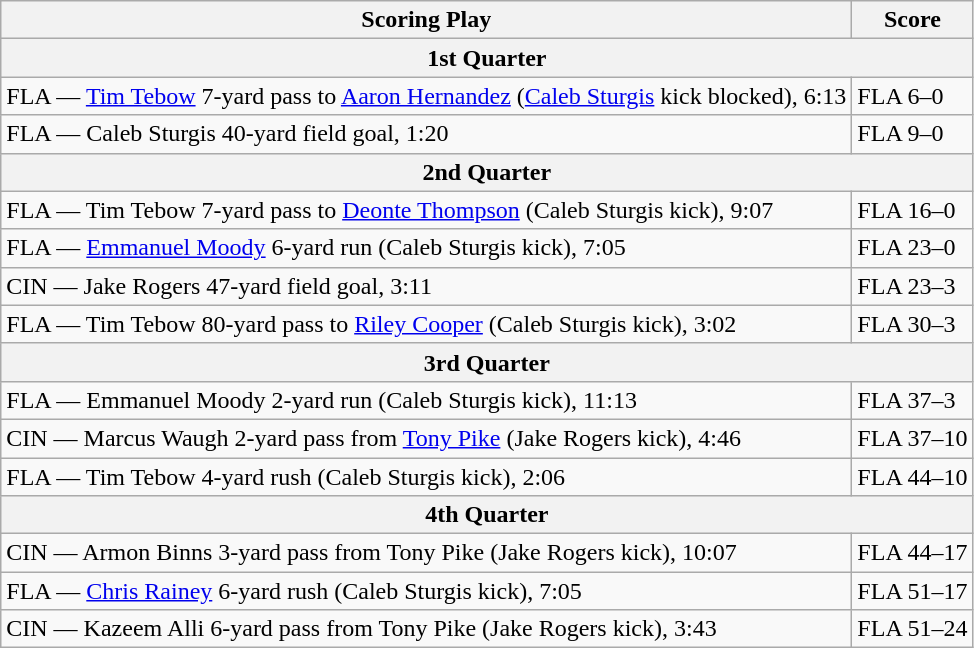<table class="wikitable">
<tr>
<th>Scoring Play</th>
<th>Score</th>
</tr>
<tr>
<th colspan="4" align="center"><strong>1st Quarter</strong></th>
</tr>
<tr>
<td>FLA — <a href='#'>Tim Tebow</a> 7-yard pass to <a href='#'>Aaron Hernandez</a> (<a href='#'>Caleb Sturgis</a> kick blocked), 6:13</td>
<td>FLA 6–0</td>
</tr>
<tr>
<td>FLA — Caleb Sturgis 40-yard field goal, 1:20</td>
<td>FLA 9–0</td>
</tr>
<tr>
<th colspan="4" align="center"><strong>2nd Quarter</strong></th>
</tr>
<tr>
<td>FLA — Tim Tebow 7-yard pass to <a href='#'>Deonte Thompson</a> (Caleb Sturgis kick), 9:07</td>
<td>FLA 16–0</td>
</tr>
<tr>
<td>FLA — <a href='#'>Emmanuel Moody</a> 6-yard run (Caleb Sturgis kick), 7:05</td>
<td>FLA 23–0</td>
</tr>
<tr>
<td>CIN — Jake Rogers 47-yard field goal, 3:11</td>
<td>FLA 23–3</td>
</tr>
<tr>
<td>FLA — Tim Tebow 80-yard pass to <a href='#'>Riley Cooper</a> (Caleb Sturgis kick), 3:02</td>
<td>FLA 30–3</td>
</tr>
<tr>
<th colspan="4" align="center"><strong>3rd Quarter</strong></th>
</tr>
<tr>
<td>FLA — Emmanuel Moody 2-yard run (Caleb Sturgis kick), 11:13</td>
<td>FLA 37–3</td>
</tr>
<tr>
<td>CIN — Marcus Waugh 2-yard pass from <a href='#'>Tony Pike</a> (Jake Rogers kick), 4:46</td>
<td>FLA 37–10</td>
</tr>
<tr>
<td>FLA — Tim Tebow 4-yard rush (Caleb Sturgis kick), 2:06</td>
<td>FLA 44–10</td>
</tr>
<tr>
<th colspan="4" align="center"><strong>4th Quarter</strong></th>
</tr>
<tr>
<td>CIN — Armon Binns 3-yard pass from Tony Pike (Jake Rogers kick), 10:07</td>
<td>FLA 44–17</td>
</tr>
<tr>
<td>FLA — <a href='#'>Chris Rainey</a> 6-yard rush (Caleb Sturgis kick), 7:05</td>
<td>FLA 51–17</td>
</tr>
<tr>
<td>CIN — Kazeem Alli 6-yard pass from Tony Pike (Jake Rogers kick), 3:43</td>
<td>FLA 51–24</td>
</tr>
</table>
